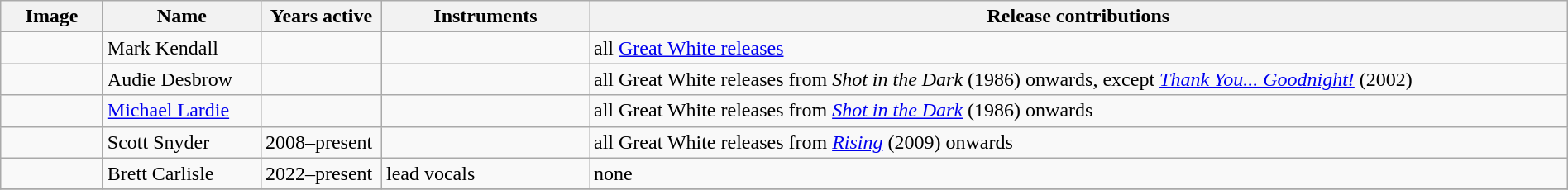<table class="wikitable" border="1" width=100%>
<tr>
<th width="75">Image</th>
<th width="120">Name</th>
<th width="90">Years active</th>
<th width="160">Instruments</th>
<th>Release contributions</th>
</tr>
<tr>
<td></td>
<td>Mark Kendall</td>
<td></td>
<td></td>
<td>all <a href='#'>Great White releases</a></td>
</tr>
<tr>
<td></td>
<td>Audie Desbrow</td>
<td></td>
<td></td>
<td>all Great White releases from <em>Shot in the Dark</em> (1986) onwards, except <em><a href='#'>Thank You... Goodnight!</a></em> (2002)</td>
</tr>
<tr>
<td></td>
<td><a href='#'>Michael Lardie</a></td>
<td> </td>
<td></td>
<td>all Great White releases from <em><a href='#'>Shot in the Dark</a></em>  (1986) onwards</td>
</tr>
<tr>
<td></td>
<td>Scott Snyder</td>
<td>2008–present</td>
<td></td>
<td>all Great White releases from <em><a href='#'>Rising</a></em> (2009) onwards</td>
</tr>
<tr>
<td></td>
<td>Brett Carlisle</td>
<td>2022–present </td>
<td>lead vocals</td>
<td>none</td>
</tr>
<tr>
</tr>
</table>
